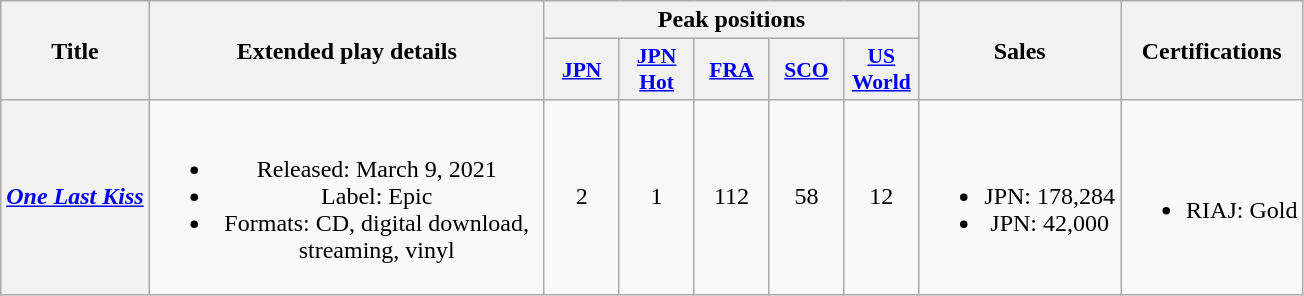<table class="wikitable plainrowheaders" style="text-align:center;">
<tr>
<th rowspan="2">Title</th>
<th style="width:16em;" rowspan="2">Extended play details</th>
<th colspan="5">Peak positions</th>
<th rowspan="2">Sales</th>
<th rowspan="2">Certifications</th>
</tr>
<tr>
<th scope="col" style="width:3em;font-size:90%;"><a href='#'>JPN</a><br></th>
<th scope="col" style="width:3em;font-size:90%;"><a href='#'>JPN Hot</a><br></th>
<th scope="col" style="width:3em;font-size:90%;"><a href='#'>FRA</a><br></th>
<th scope="col" style="width:3em;font-size:90%;"><a href='#'>SCO</a></th>
<th scope="col" style="width:3em;font-size:90%;"><a href='#'>US World</a><br></th>
</tr>
<tr>
<th scope="row"><em><a href='#'>One Last Kiss</a></em></th>
<td><br><ul><li>Released: March 9, 2021</li><li>Label: Epic</li><li>Formats: CD, digital download, streaming, vinyl</li></ul></td>
<td>2</td>
<td>1</td>
<td>112</td>
<td>58</td>
<td>12</td>
<td><br><ul><li>JPN: 178,284</li><li>JPN: 42,000 </li></ul></td>
<td><br><ul><li>RIAJ: Gold </li></ul></td>
</tr>
</table>
